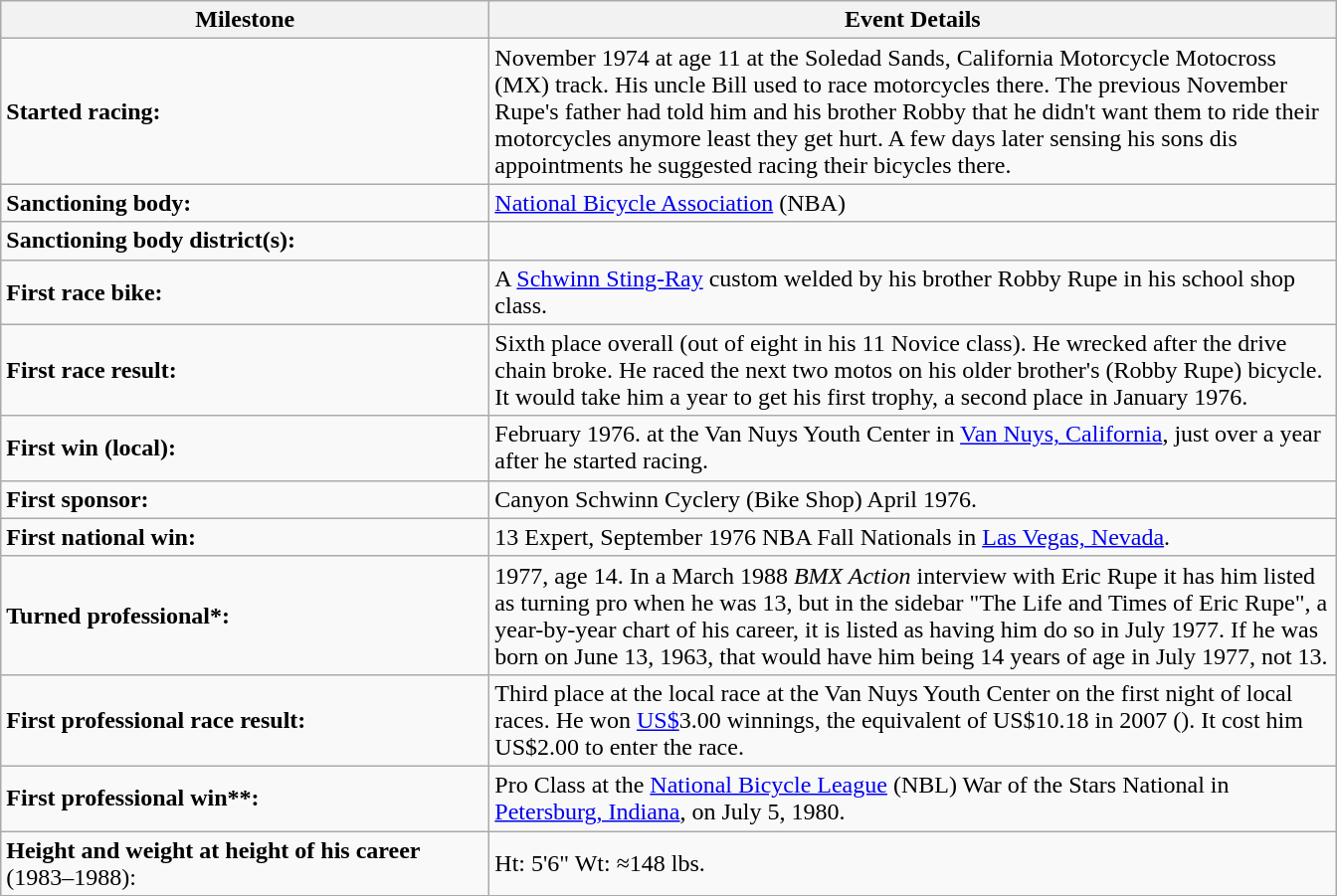<table class="sortable wikitable">
<tr>
<th style="width:20em">Milestone</th>
<th style="width:35em">Event Details</th>
</tr>
<tr>
<td><strong>Started racing:</strong></td>
<td>November 1974 at age 11 at the Soledad Sands, California Motorcycle Motocross (MX) track. His uncle Bill used to race motorcycles there. The previous November Rupe's father had told him and his brother Robby that he didn't want them to ride their motorcycles anymore least they get hurt. A few days later sensing his sons dis appointments he suggested racing their bicycles there.</td>
</tr>
<tr>
<td><strong>Sanctioning body:</strong></td>
<td><a href='#'>National Bicycle Association</a> (NBA)</td>
</tr>
<tr>
<td><strong>Sanctioning body district(s):</strong></td>
<td></td>
</tr>
<tr>
<td><strong>First race bike: </strong></td>
<td>A <a href='#'>Schwinn Sting-Ray</a> custom welded by his brother Robby Rupe in his school shop class.</td>
</tr>
<tr>
<td><strong>First race result:</strong></td>
<td>Sixth place overall (out of eight in his 11 Novice class). He wrecked after the drive chain broke. He raced the next two motos on his older brother's (Robby Rupe) bicycle. It would take him a year to get his first trophy, a second place in January 1976.</td>
</tr>
<tr>
<td><strong>First win (local):</strong></td>
<td>February 1976. at the Van Nuys Youth Center in <a href='#'>Van Nuys, California</a>, just over a year after he started racing.</td>
</tr>
<tr>
<td><strong>First sponsor:</strong></td>
<td>Canyon Schwinn Cyclery (Bike Shop) April 1976.</td>
</tr>
<tr>
<td><strong>First national win:</strong></td>
<td>13 Expert, September 1976 NBA Fall Nationals in <a href='#'>Las Vegas, Nevada</a>.</td>
</tr>
<tr>
<td><strong>Turned professional*:</strong></td>
<td>1977, age 14. In a March 1988 <em>BMX Action</em> interview with Eric Rupe it has him listed as turning pro when he was 13, but in the sidebar "The Life and Times of Eric Rupe", a year-by-year chart of his career, it is listed as having him do so in July 1977. If he was born on June 13, 1963, that would have him being 14 years of age in July 1977, not 13.</td>
</tr>
<tr>
<td><strong>First professional race result:</strong></td>
<td>Third place at the local race at the Van Nuys Youth Center on the first night of local races. He won <a href='#'>US$</a>3.00 winnings, the equivalent of US$10.18 in 2007 (). It cost him US$2.00 to enter the race.</td>
</tr>
<tr>
<td><strong>First professional win**:</strong></td>
<td>Pro Class at the <a href='#'>National Bicycle League</a> (NBL) War of the Stars National in <a href='#'>Petersburg, Indiana</a>, on July 5, 1980.</td>
</tr>
<tr>
<td><strong>Height and weight at height of his career</strong> (1983–1988):</td>
<td>Ht: 5'6" Wt: ≈148 lbs.</td>
</tr>
</table>
